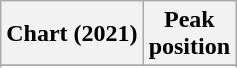<table class="wikitable sortable plainrowheaders" style="text-align:center">
<tr>
<th scope="col">Chart (2021)</th>
<th scope="col">Peak<br>position</th>
</tr>
<tr>
</tr>
<tr>
</tr>
<tr>
</tr>
<tr>
</tr>
</table>
